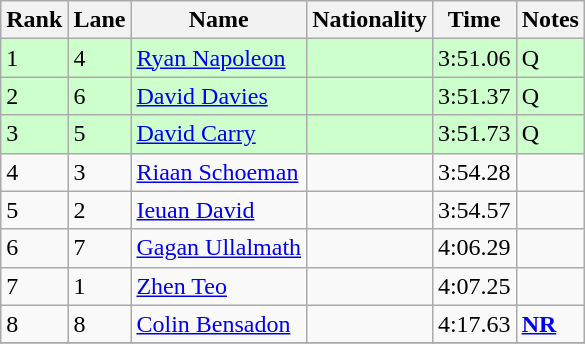<table class="wikitable">
<tr>
<th>Rank</th>
<th>Lane</th>
<th>Name</th>
<th>Nationality</th>
<th>Time</th>
<th>Notes</th>
</tr>
<tr>
<td bgcolor= ccffcc>1</td>
<td bgcolor= ccffcc>4</td>
<td bgcolor= ccffcc><a href='#'>Ryan Napoleon</a></td>
<td bgcolor= ccffcc></td>
<td bgcolor= ccffcc>3:51.06</td>
<td bgcolor= ccffcc>Q</td>
</tr>
<tr>
<td bgcolor= ccffcc>2</td>
<td bgcolor= ccffcc>6</td>
<td bgcolor= ccffcc><a href='#'>David Davies</a></td>
<td bgcolor= ccffcc></td>
<td bgcolor= ccffcc>3:51.37</td>
<td bgcolor= ccffcc>Q</td>
</tr>
<tr>
<td bgcolor= ccffcc>3</td>
<td bgcolor= ccffcc>5</td>
<td bgcolor= ccffcc><a href='#'>David Carry</a></td>
<td bgcolor= ccffcc></td>
<td bgcolor= ccffcc>3:51.73</td>
<td bgcolor= ccffcc>Q</td>
</tr>
<tr>
<td>4</td>
<td>3</td>
<td><a href='#'>Riaan Schoeman</a></td>
<td></td>
<td>3:54.28</td>
<td></td>
</tr>
<tr>
<td>5</td>
<td>2</td>
<td><a href='#'>Ieuan David</a></td>
<td></td>
<td>3:54.57</td>
<td></td>
</tr>
<tr>
<td>6</td>
<td>7</td>
<td><a href='#'>Gagan Ullalmath</a></td>
<td></td>
<td>4:06.29</td>
<td></td>
</tr>
<tr>
<td>7</td>
<td>1</td>
<td><a href='#'>Zhen Teo</a></td>
<td></td>
<td>4:07.25</td>
<td></td>
</tr>
<tr>
<td>8</td>
<td>8</td>
<td><a href='#'>Colin Bensadon</a></td>
<td></td>
<td>4:17.63</td>
<td><strong><a href='#'>NR</a></strong></td>
</tr>
<tr>
</tr>
</table>
